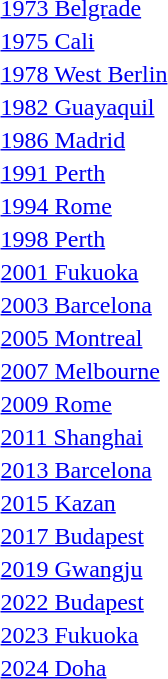<table>
<tr>
<td><a href='#'>1973 Belgrade</a></td>
<td></td>
<td></td>
<td></td>
</tr>
<tr>
<td><a href='#'>1975 Cali</a></td>
<td></td>
<td></td>
<td></td>
</tr>
<tr>
<td><a href='#'>1978 West Berlin</a></td>
<td></td>
<td></td>
<td></td>
</tr>
<tr>
<td><a href='#'>1982 Guayaquil</a></td>
<td></td>
<td></td>
<td></td>
</tr>
<tr>
<td><a href='#'>1986 Madrid</a></td>
<td></td>
<td></td>
<td></td>
</tr>
<tr>
<td><a href='#'>1991 Perth</a></td>
<td></td>
<td></td>
<td></td>
</tr>
<tr>
<td><a href='#'>1994 Rome</a></td>
<td></td>
<td></td>
<td></td>
</tr>
<tr>
<td><a href='#'>1998 Perth</a></td>
<td></td>
<td></td>
<td></td>
</tr>
<tr>
<td><a href='#'>2001 Fukuoka</a></td>
<td></td>
<td></td>
<td></td>
</tr>
<tr>
<td><a href='#'>2003 Barcelona</a></td>
<td></td>
<td></td>
<td></td>
</tr>
<tr>
<td><a href='#'>2005 Montreal</a></td>
<td></td>
<td></td>
<td></td>
</tr>
<tr>
<td><a href='#'>2007 Melbourne</a></td>
<td></td>
<td></td>
<td></td>
</tr>
<tr>
<td><a href='#'>2009 Rome</a></td>
<td></td>
<td></td>
<td></td>
</tr>
<tr>
<td><a href='#'>2011 Shanghai</a></td>
<td></td>
<td></td>
<td></td>
</tr>
<tr>
<td><a href='#'>2013 Barcelona</a></td>
<td></td>
<td></td>
<td></td>
</tr>
<tr>
<td><a href='#'>2015 Kazan</a></td>
<td></td>
<td></td>
<td></td>
</tr>
<tr>
<td><a href='#'>2017 Budapest</a></td>
<td></td>
<td></td>
<td></td>
</tr>
<tr>
<td><a href='#'>2019 Gwangju</a></td>
<td></td>
<td></td>
<td></td>
</tr>
<tr>
<td><a href='#'>2022 Budapest</a></td>
<td></td>
<td></td>
<td></td>
</tr>
<tr>
<td><a href='#'>2023 Fukuoka</a></td>
<td></td>
<td></td>
<td></td>
</tr>
<tr>
<td><a href='#'>2024 Doha</a></td>
<td></td>
<td></td>
<td></td>
</tr>
</table>
